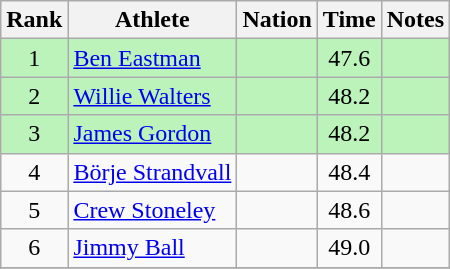<table class="wikitable sortable" style="text-align:center">
<tr>
<th>Rank</th>
<th>Athlete</th>
<th>Nation</th>
<th>Time</th>
<th>Notes</th>
</tr>
<tr bgcolor=bbf3bb>
<td>1</td>
<td align=left><a href='#'>Ben Eastman</a></td>
<td align=left></td>
<td>47.6</td>
<td></td>
</tr>
<tr bgcolor=bbf3bb>
<td>2</td>
<td align=left><a href='#'>Willie Walters</a></td>
<td align=left></td>
<td>48.2</td>
<td></td>
</tr>
<tr bgcolor=bbf3bb>
<td>3</td>
<td align=left><a href='#'>James Gordon</a></td>
<td align=left></td>
<td>48.2</td>
<td></td>
</tr>
<tr>
<td>4</td>
<td align=left><a href='#'>Börje Strandvall</a></td>
<td align=left></td>
<td>48.4</td>
<td></td>
</tr>
<tr>
<td>5</td>
<td align=left><a href='#'>Crew Stoneley</a></td>
<td align=left></td>
<td>48.6</td>
<td></td>
</tr>
<tr>
<td>6</td>
<td align=left><a href='#'>Jimmy Ball</a></td>
<td align=left></td>
<td>49.0</td>
<td></td>
</tr>
<tr>
</tr>
</table>
